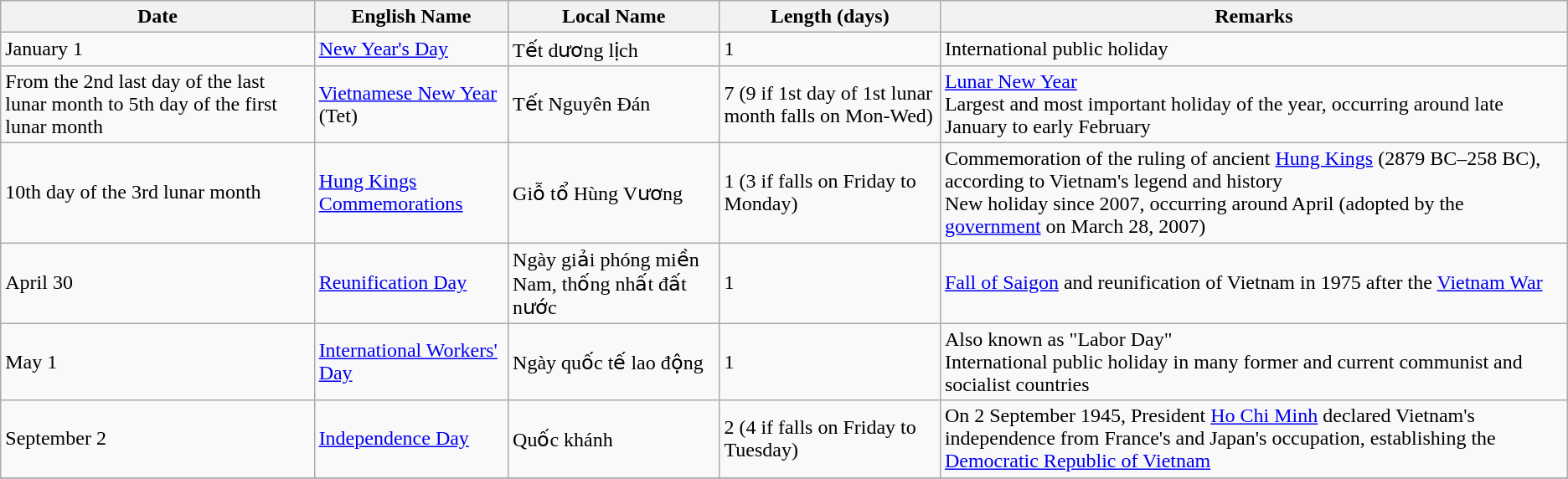<table class="wikitable">
<tr>
<th>Date</th>
<th>English Name</th>
<th>Local Name</th>
<th>Length (days)</th>
<th>Remarks</th>
</tr>
<tr>
<td>January 1</td>
<td><a href='#'>New Year's Day</a></td>
<td>Tết dương lịch</td>
<td>1</td>
<td>International public holiday</td>
</tr>
<tr>
<td>From the 2nd last day of the last lunar month to 5th day of the first lunar month</td>
<td><a href='#'>Vietnamese New Year</a> (Tet)</td>
<td>Tết Nguyên Đán</td>
<td>7 (9 if 1st day of 1st lunar month falls on Mon-Wed)</td>
<td><a href='#'>Lunar New Year</a> <br>Largest and most important holiday of the year, occurring around late January to early February</td>
</tr>
<tr>
<td>10th day of the 3rd lunar month</td>
<td><a href='#'>Hung Kings Commemorations</a></td>
<td>Giỗ tổ Hùng Vương</td>
<td>1 (3 if falls on Friday to Monday)</td>
<td>Commemoration of the ruling of ancient <a href='#'>Hung Kings</a> (2879 BC–258 BC), according to Vietnam's legend and history <br>New holiday since 2007, occurring around April (adopted by the <a href='#'>government</a> on March 28, 2007)</td>
</tr>
<tr>
<td>April 30</td>
<td><a href='#'>Reunification Day</a></td>
<td>Ngày giải phóng miền Nam, thống nhất đất nước</td>
<td>1</td>
<td><a href='#'>Fall of Saigon</a> and reunification of Vietnam in 1975 after the <a href='#'>Vietnam War</a></td>
</tr>
<tr>
<td>May 1</td>
<td><a href='#'>International Workers' Day</a></td>
<td>Ngày quốc tế lao động</td>
<td>1</td>
<td>Also known as "Labor Day" <br>International public holiday in many former and current communist and socialist countries</td>
</tr>
<tr>
<td>September 2</td>
<td><a href='#'>Independence Day</a></td>
<td>Quốc khánh</td>
<td>2 (4 if falls on Friday to Tuesday)</td>
<td>On 2 September 1945, President <a href='#'>Ho Chi Minh</a> declared Vietnam's independence from France's and Japan's occupation, establishing the <a href='#'>Democratic Republic of Vietnam</a></td>
</tr>
<tr>
</tr>
</table>
